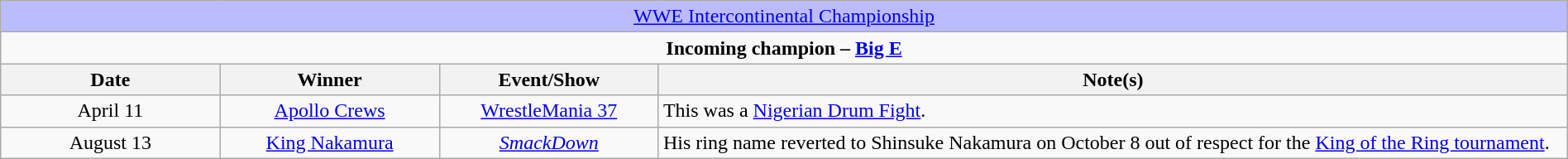<table class="wikitable" style="text-align:center; width:100%;">
<tr style="background:#BBF;">
<td colspan="4" style="text-align: center;"><a href='#'>WWE Intercontinental Championship</a></td>
</tr>
<tr>
<td colspan="4" style="text-align: center;"><strong>Incoming champion – <a href='#'>Big E</a></strong></td>
</tr>
<tr>
<th width=14%>Date</th>
<th width=14%>Winner</th>
<th width=14%>Event/Show</th>
<th width=58%>Note(s)</th>
</tr>
<tr>
<td>April 11</td>
<td><a href='#'>Apollo Crews</a></td>
<td><a href='#'>WrestleMania 37</a><br></td>
<td align=left>This was a <a href='#'>Nigerian Drum Fight</a>.</td>
</tr>
<tr>
<td>August 13</td>
<td><a href='#'>King Nakamura</a></td>
<td><em><a href='#'>SmackDown</a></em></td>
<td align=left>His ring name reverted to Shinsuke Nakamura on October 8 out of respect for the <a href='#'>King of the Ring tournament</a>.</td>
</tr>
</table>
